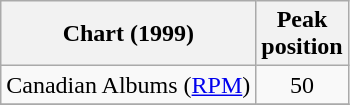<table class="wikitable">
<tr>
<th align=center>Chart (1999)</th>
<th align=center>Peak<br>position</th>
</tr>
<tr>
<td>Canadian Albums (<a href='#'>RPM</a>)</td>
<td style="text-align:center">50</td>
</tr>
<tr>
</tr>
</table>
